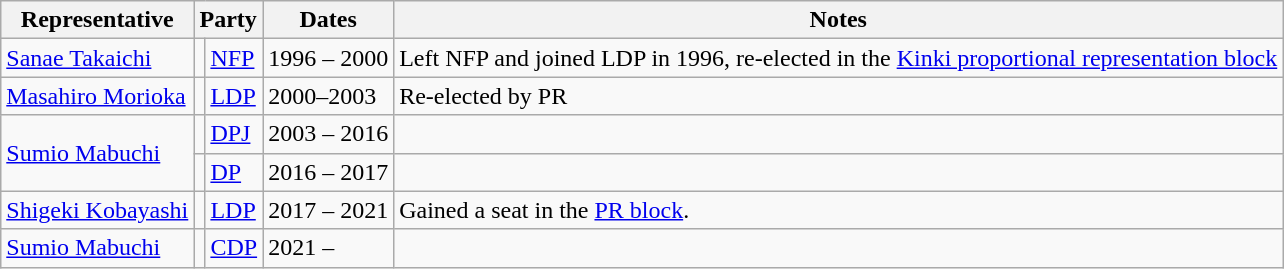<table class=wikitable>
<tr valign=bottom>
<th>Representative</th>
<th colspan="2">Party</th>
<th>Dates</th>
<th>Notes</th>
</tr>
<tr>
<td><a href='#'>Sanae Takaichi</a></td>
<td bgcolor=></td>
<td><a href='#'>NFP</a></td>
<td>1996 – 2000</td>
<td>Left NFP and joined LDP in 1996, re-elected in the <a href='#'>Kinki proportional representation block</a></td>
</tr>
<tr>
<td><a href='#'>Masahiro Morioka</a></td>
<td bgcolor=></td>
<td><a href='#'>LDP</a></td>
<td>2000–2003</td>
<td>Re-elected by PR</td>
</tr>
<tr>
<td rowspan="2"><a href='#'>Sumio Mabuchi</a></td>
<td bgcolor=></td>
<td><a href='#'>DPJ</a></td>
<td>2003 – 2016</td>
<td></td>
</tr>
<tr>
<td bgcolor=></td>
<td><a href='#'>DP</a></td>
<td>2016 – 2017</td>
<td></td>
</tr>
<tr>
<td><a href='#'>Shigeki Kobayashi</a></td>
<td bgcolor=></td>
<td><a href='#'>LDP</a></td>
<td>2017 – 2021</td>
<td>Gained a seat in the <a href='#'>PR block</a>.</td>
</tr>
<tr>
<td><a href='#'>Sumio Mabuchi</a></td>
<td bgcolor=></td>
<td><a href='#'>CDP</a></td>
<td>2021 –</td>
<td></td>
</tr>
</table>
